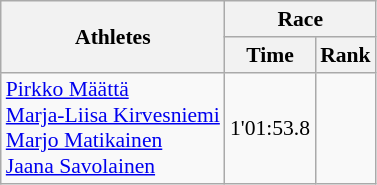<table class="wikitable" border="1" style="font-size:90%">
<tr>
<th rowspan=2>Athletes</th>
<th colspan=2>Race</th>
</tr>
<tr>
<th>Time</th>
<th>Rank</th>
</tr>
<tr>
<td><a href='#'>Pirkko Määttä</a><br><a href='#'>Marja-Liisa Kirvesniemi</a><br><a href='#'>Marjo Matikainen</a><br><a href='#'>Jaana Savolainen</a></td>
<td align=center>1'01:53.8</td>
<td align=center></td>
</tr>
</table>
